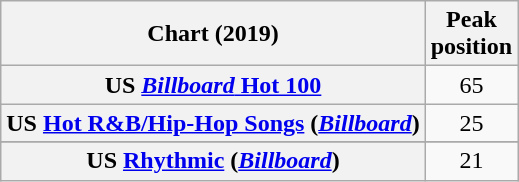<table class="wikitable plainrowheaders" style="text-align:center">
<tr>
<th scope="col">Chart (2019)</th>
<th scope="col">Peak<br>position</th>
</tr>
<tr>
<th scope="row">US <a href='#'><em>Billboard</em> Hot 100</a></th>
<td>65</td>
</tr>
<tr>
<th scope="row">US <a href='#'>Hot R&B/Hip-Hop Songs</a> (<em><a href='#'>Billboard</a></em>)</th>
<td>25</td>
</tr>
<tr>
</tr>
<tr>
<th scope="row">US <a href='#'>Rhythmic</a> (<em><a href='#'>Billboard</a></em>)</th>
<td>21</td>
</tr>
</table>
